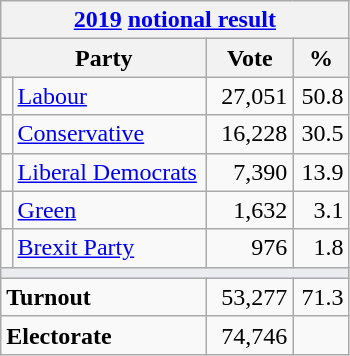<table class="wikitable">
<tr>
<th colspan="4"><a href='#'>2019</a> <a href='#'>notional result</a></th>
</tr>
<tr>
<th bgcolor="#DDDDFF" width="130px" colspan="2">Party</th>
<th bgcolor="#DDDDFF" width="50px">Vote</th>
<th bgcolor="#DDDDFF" width="30px">%</th>
</tr>
<tr>
<td></td>
<td><a href='#'>Labour</a></td>
<td align=right>27,051</td>
<td align=right>50.8</td>
</tr>
<tr>
<td></td>
<td><a href='#'>Conservative</a></td>
<td align=right>16,228</td>
<td align=right>30.5</td>
</tr>
<tr>
<td></td>
<td><a href='#'>Liberal Democrats</a></td>
<td align=right>7,390</td>
<td align=right>13.9</td>
</tr>
<tr>
<td></td>
<td><a href='#'>Green</a></td>
<td align=right>1,632</td>
<td align=right>3.1</td>
</tr>
<tr>
<td></td>
<td><a href='#'>Brexit Party</a></td>
<td align=right>976</td>
<td align=right>1.8</td>
</tr>
<tr>
<td colspan="4" bgcolor="#EAECF0"></td>
</tr>
<tr>
<td colspan="2"><strong>Turnout</strong></td>
<td align=right>53,277</td>
<td align=right>71.3</td>
</tr>
<tr>
<td colspan="2"><strong>Electorate</strong></td>
<td align=right>74,746</td>
</tr>
</table>
